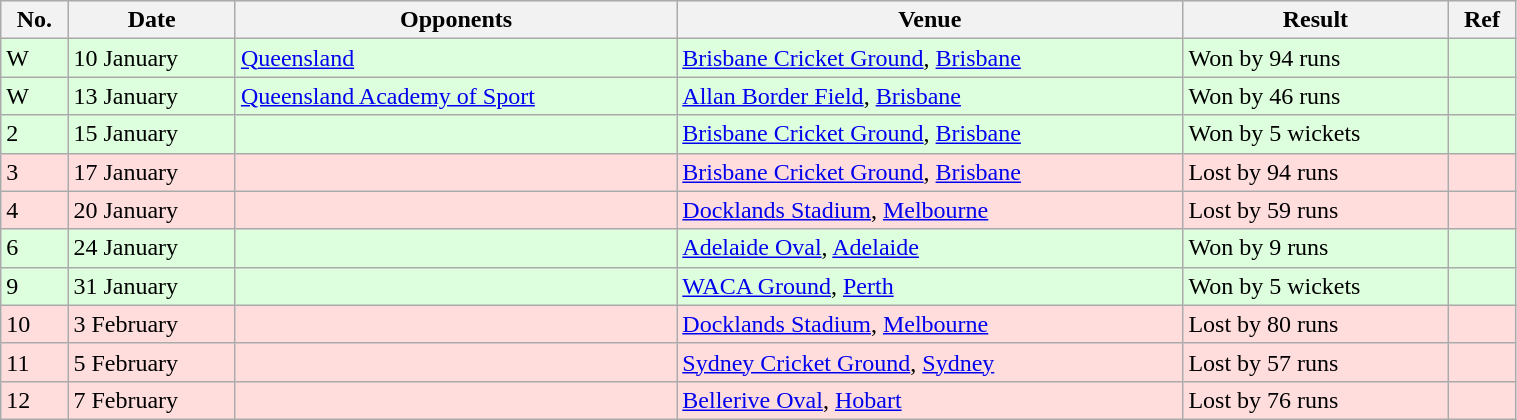<table class="wikitable" style="width:80%;">
<tr bgcolor="#efefef">
<th scope="col">No.</th>
<th scope="col">Date</th>
<th scope="col">Opponents</th>
<th scope="col">Venue</th>
<th scope="col">Result</th>
<th scope="col">Ref</th>
</tr>
<tr bgcolor="#ddffdd">
<td>W</td>
<td>10 January</td>
<td><a href='#'>Queensland</a></td>
<td><a href='#'>Brisbane Cricket Ground</a>, <a href='#'>Brisbane</a></td>
<td>Won by 94 runs</td>
<td></td>
</tr>
<tr bgcolor="#ddffdd">
<td>W</td>
<td>13 January</td>
<td><a href='#'>Queensland Academy of Sport</a></td>
<td><a href='#'>Allan Border Field</a>, <a href='#'>Brisbane</a></td>
<td>Won by 46 runs</td>
<td></td>
</tr>
<tr bgcolor="#ddffdd">
<td>2</td>
<td>15 January</td>
<td></td>
<td><a href='#'>Brisbane Cricket Ground</a>, <a href='#'>Brisbane</a></td>
<td>Won by 5 wickets</td>
<td></td>
</tr>
<tr bgcolor="#ffdddd">
<td>3</td>
<td>17 January</td>
<td></td>
<td><a href='#'>Brisbane Cricket Ground</a>, <a href='#'>Brisbane</a></td>
<td>Lost by 94 runs</td>
<td></td>
</tr>
<tr bgcolor="#ffdddd">
<td>4</td>
<td>20 January</td>
<td></td>
<td><a href='#'>Docklands Stadium</a>, <a href='#'>Melbourne</a></td>
<td>Lost by 59 runs</td>
<td></td>
</tr>
<tr bgcolor="#ddffdd">
<td>6</td>
<td>24 January</td>
<td></td>
<td><a href='#'>Adelaide Oval</a>, <a href='#'>Adelaide</a></td>
<td>Won by 9 runs</td>
<td></td>
</tr>
<tr bgcolor="#ddffdd">
<td>9</td>
<td>31 January</td>
<td></td>
<td><a href='#'>WACA Ground</a>, <a href='#'>Perth</a></td>
<td>Won by 5 wickets</td>
<td></td>
</tr>
<tr bgcolor="#ffdddd">
<td>10</td>
<td>3 February</td>
<td></td>
<td><a href='#'>Docklands Stadium</a>, <a href='#'>Melbourne</a></td>
<td>Lost by 80 runs</td>
<td></td>
</tr>
<tr bgcolor="#ffdddd">
<td>11</td>
<td>5 February</td>
<td></td>
<td><a href='#'>Sydney Cricket Ground</a>, <a href='#'>Sydney</a></td>
<td>Lost by 57 runs</td>
<td></td>
</tr>
<tr bgcolor="#ffdddd">
<td>12</td>
<td>7 February</td>
<td></td>
<td><a href='#'>Bellerive Oval</a>, <a href='#'>Hobart</a></td>
<td>Lost by 76 runs</td>
<td></td>
</tr>
</table>
